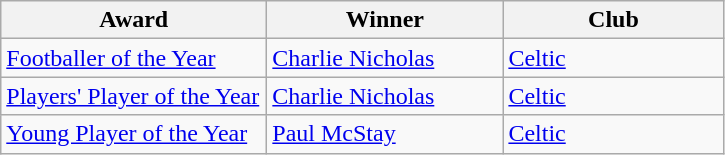<table class="wikitable">
<tr>
<th width=170>Award</th>
<th width=150>Winner</th>
<th width=140>Club</th>
</tr>
<tr>
<td><a href='#'>Footballer of the Year</a></td>
<td> <a href='#'>Charlie Nicholas</a></td>
<td><a href='#'>Celtic</a></td>
</tr>
<tr>
<td><a href='#'>Players' Player of the Year</a></td>
<td> <a href='#'>Charlie Nicholas</a></td>
<td><a href='#'>Celtic</a></td>
</tr>
<tr>
<td><a href='#'>Young Player of the Year</a></td>
<td> <a href='#'>Paul McStay</a></td>
<td><a href='#'>Celtic</a></td>
</tr>
</table>
